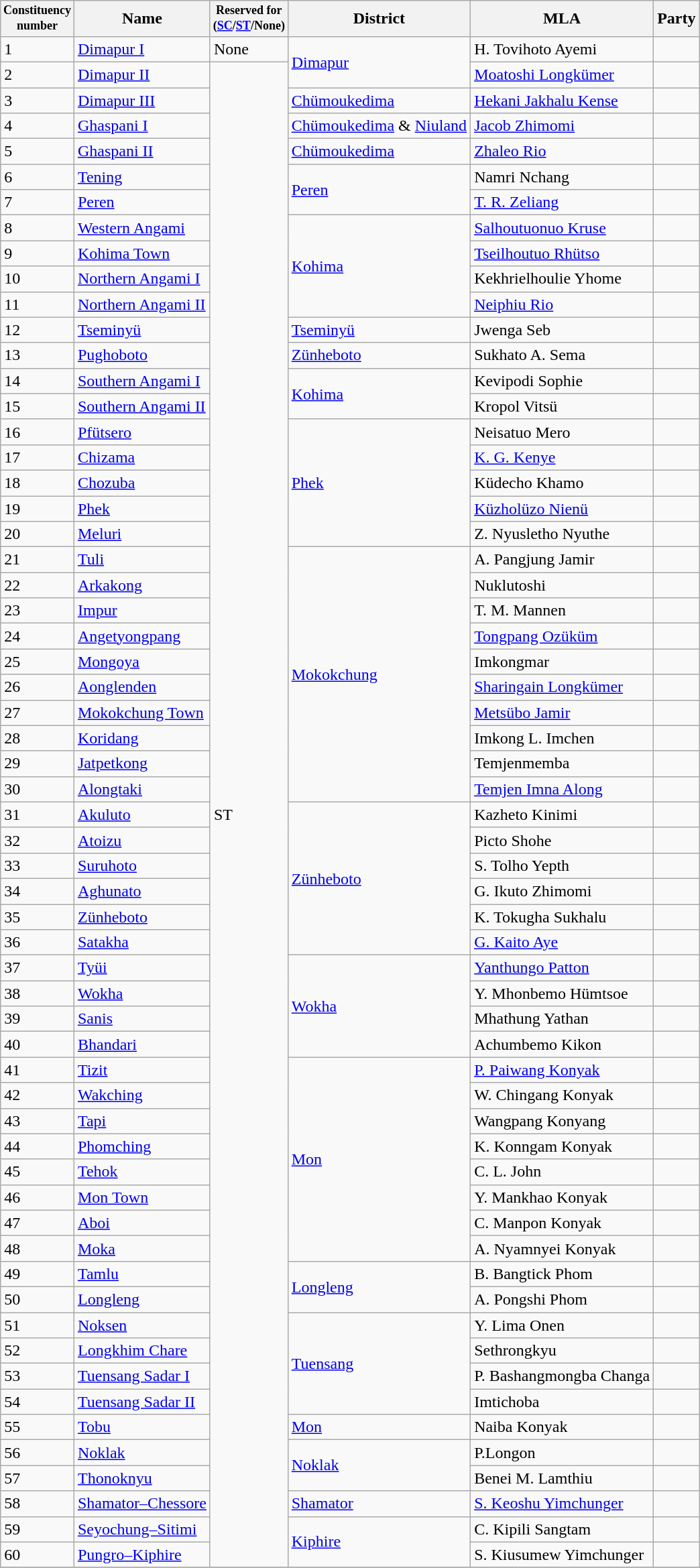<table class="wikitable sortable collapsible collapsed">
<tr>
<th width="50px" style="font-size:75%">Constituency number</th>
<th>Name</th>
<th style="font-size:75%">Reserved for<br>(<a href='#'>SC</a>/<a href='#'>ST</a>/None)</th>
<th>District</th>
<th>MLA</th>
<th colspan=2>Party</th>
</tr>
<tr>
<td>1</td>
<td><a href='#'>Dimapur I</a></td>
<td>None</td>
<td rowspan=2><a href='#'>Dimapur</a></td>
<td>H. Tovihoto Ayemi</td>
<td></td>
</tr>
<tr>
<td>2</td>
<td><a href='#'>Dimapur II</a></td>
<td rowspan="59">ST</td>
<td><a href='#'>Moatoshi Longkümer</a></td>
<td></td>
</tr>
<tr>
<td>3</td>
<td><a href='#'>Dimapur III</a></td>
<td><a href='#'>Chümoukedima</a></td>
<td><a href='#'>Hekani Jakhalu Kense</a></td>
<td></td>
</tr>
<tr>
<td>4</td>
<td><a href='#'>Ghaspani I</a></td>
<td><a href='#'>Chümoukedima</a> & <a href='#'>Niuland</a></td>
<td><a href='#'>Jacob Zhimomi</a></td>
<td></td>
</tr>
<tr>
<td>5</td>
<td><a href='#'>Ghaspani II</a></td>
<td><a href='#'>Chümoukedima</a></td>
<td><a href='#'>Zhaleo Rio</a></td>
<td></td>
</tr>
<tr>
<td>6</td>
<td><a href='#'>Tening</a></td>
<td rowspan=2><a href='#'>Peren</a></td>
<td>Namri Nchang</td>
<td></td>
</tr>
<tr>
<td>7</td>
<td><a href='#'>Peren</a></td>
<td><a href='#'>T. R. Zeliang</a></td>
<td></td>
</tr>
<tr>
<td>8</td>
<td><a href='#'>Western Angami</a></td>
<td rowspan=4><a href='#'>Kohima</a></td>
<td><a href='#'>Salhoutuonuo Kruse</a></td>
<td></td>
</tr>
<tr>
<td>9</td>
<td><a href='#'>Kohima Town</a></td>
<td><a href='#'>Tseilhoutuo Rhütso</a></td>
<td></td>
</tr>
<tr>
<td>10</td>
<td><a href='#'>Northern Angami I</a></td>
<td>Kekhrielhoulie Yhome</td>
<td></td>
</tr>
<tr>
<td>11</td>
<td><a href='#'>Northern Angami II</a></td>
<td><a href='#'>Neiphiu Rio</a></td>
<td></td>
</tr>
<tr>
<td>12</td>
<td><a href='#'>Tseminyü</a></td>
<td><a href='#'>Tseminyü</a></td>
<td>Jwenga Seb</td>
<td></td>
</tr>
<tr>
<td>13</td>
<td><a href='#'>Pughoboto</a></td>
<td><a href='#'>Zünheboto</a></td>
<td>Sukhato A. Sema</td>
<td></td>
</tr>
<tr>
<td>14</td>
<td><a href='#'>Southern Angami I</a></td>
<td rowspan=2><a href='#'>Kohima</a></td>
<td>Kevipodi Sophie</td>
<td></td>
</tr>
<tr>
<td>15</td>
<td><a href='#'>Southern Angami II</a></td>
<td>Kropol Vitsü</td>
<td></td>
</tr>
<tr>
<td>16</td>
<td><a href='#'>Pfütsero</a></td>
<td rowspan=5><a href='#'>Phek</a></td>
<td>Neisatuo Mero</td>
<td></td>
</tr>
<tr>
<td>17</td>
<td><a href='#'>Chizama</a></td>
<td><a href='#'>K. G. Kenye</a></td>
<td></td>
</tr>
<tr>
<td>18</td>
<td><a href='#'>Chozuba</a></td>
<td>Küdecho Khamo</td>
<td></td>
</tr>
<tr>
<td>19</td>
<td><a href='#'>Phek</a></td>
<td><a href='#'>Küzholüzo Nienü</a></td>
<td></td>
</tr>
<tr>
<td>20</td>
<td><a href='#'>Meluri</a></td>
<td>Z. Nyusletho Nyuthe</td>
<td></td>
</tr>
<tr>
<td>21</td>
<td><a href='#'>Tuli</a></td>
<td rowspan=10><a href='#'>Mokokchung</a></td>
<td>A. Pangjung Jamir</td>
<td></td>
</tr>
<tr>
<td>22</td>
<td><a href='#'>Arkakong</a></td>
<td>Nuklutoshi</td>
<td></td>
</tr>
<tr>
<td>23</td>
<td><a href='#'>Impur</a></td>
<td>T. M. Mannen</td>
<td></td>
</tr>
<tr>
<td>24</td>
<td><a href='#'>Angetyongpang</a></td>
<td><a href='#'>Tongpang Ozüküm</a></td>
<td></td>
</tr>
<tr>
<td>25</td>
<td><a href='#'>Mongoya</a></td>
<td>Imkongmar</td>
<td></td>
</tr>
<tr>
<td>26</td>
<td><a href='#'>Aonglenden</a></td>
<td><a href='#'>Sharingain Longkümer</a></td>
<td></td>
</tr>
<tr>
<td>27</td>
<td><a href='#'>Mokokchung Town</a></td>
<td><a href='#'>Metsübo Jamir</a></td>
<td></td>
</tr>
<tr>
<td>28</td>
<td><a href='#'>Koridang</a></td>
<td>Imkong L. Imchen</td>
<td></td>
</tr>
<tr>
<td>29</td>
<td><a href='#'>Jatpetkong</a></td>
<td>Temjenmemba</td>
<td></td>
</tr>
<tr>
<td>30</td>
<td><a href='#'>Alongtaki</a></td>
<td><a href='#'>Temjen Imna Along</a></td>
<td></td>
</tr>
<tr>
<td>31</td>
<td><a href='#'>Akuluto</a></td>
<td rowspan=6><a href='#'>Zünheboto</a></td>
<td>Kazheto Kinimi</td>
<td></td>
</tr>
<tr>
<td>32</td>
<td><a href='#'>Atoizu</a></td>
<td>Picto Shohe</td>
<td></td>
</tr>
<tr>
<td>33</td>
<td><a href='#'>Suruhoto</a></td>
<td>S. Tolho Yepth</td>
<td></td>
</tr>
<tr>
<td>34</td>
<td><a href='#'>Aghunato</a></td>
<td>G. Ikuto Zhimomi</td>
<td></td>
</tr>
<tr>
<td>35</td>
<td><a href='#'>Zünheboto</a></td>
<td>K. Tokugha Sukhalu</td>
<td></td>
</tr>
<tr>
<td>36</td>
<td><a href='#'>Satakha</a></td>
<td><a href='#'>G. Kaito Aye</a></td>
<td></td>
</tr>
<tr>
<td>37</td>
<td><a href='#'>Tyüi</a></td>
<td rowspan=4><a href='#'>Wokha</a></td>
<td><a href='#'>Yanthungo Patton</a></td>
<td></td>
</tr>
<tr>
<td>38</td>
<td><a href='#'>Wokha</a></td>
<td>Y. Mhonbemo Hümtsoe</td>
<td></td>
</tr>
<tr>
<td>39</td>
<td><a href='#'>Sanis</a></td>
<td>Mhathung Yathan</td>
<td></td>
</tr>
<tr>
<td>40</td>
<td><a href='#'>Bhandari</a></td>
<td>Achumbemo Kikon</td>
<td></td>
</tr>
<tr>
<td>41</td>
<td><a href='#'>Tizit</a></td>
<td rowspan=8><a href='#'>Mon</a></td>
<td><a href='#'>P. Paiwang Konyak</a></td>
<td></td>
</tr>
<tr>
<td>42</td>
<td><a href='#'>Wakching</a></td>
<td>W. Chingang Konyak</td>
<td></td>
</tr>
<tr>
<td>43</td>
<td><a href='#'>Tapi</a></td>
<td>Wangpang Konyang</td>
<td></td>
</tr>
<tr>
<td>44</td>
<td><a href='#'>Phomching</a></td>
<td>K. Konngam Konyak</td>
<td></td>
</tr>
<tr>
<td>45</td>
<td><a href='#'>Tehok</a></td>
<td>C. L. John</td>
<td></td>
</tr>
<tr>
<td>46</td>
<td><a href='#'>Mon Town</a></td>
<td>Y. Mankhao Konyak</td>
<td></td>
</tr>
<tr>
<td>47</td>
<td><a href='#'>Aboi</a></td>
<td>C. Manpon Konyak</td>
<td></td>
</tr>
<tr>
<td>48</td>
<td><a href='#'>Moka</a></td>
<td>A. Nyamnyei Konyak</td>
<td></td>
</tr>
<tr>
<td>49</td>
<td><a href='#'>Tamlu</a></td>
<td rowspan=2><a href='#'>Longleng</a></td>
<td>B. Bangtick Phom</td>
<td></td>
</tr>
<tr>
<td>50</td>
<td><a href='#'>Longleng</a></td>
<td>A. Pongshi Phom</td>
<td></td>
</tr>
<tr>
<td>51</td>
<td><a href='#'>Noksen</a></td>
<td rowspan=4><a href='#'>Tuensang</a></td>
<td>Y. Lima Onen</td>
<td></td>
</tr>
<tr>
<td>52</td>
<td><a href='#'>Longkhim Chare</a></td>
<td>Sethrongkyu</td>
<td></td>
</tr>
<tr>
<td>53</td>
<td><a href='#'>Tuensang Sadar I</a></td>
<td>P. Bashangmongba Changa</td>
<td></td>
</tr>
<tr>
<td>54</td>
<td><a href='#'>Tuensang Sadar II</a></td>
<td>Imtichoba</td>
<td></td>
</tr>
<tr>
<td>55</td>
<td><a href='#'>Tobu</a></td>
<td><a href='#'>Mon</a></td>
<td>Naiba Konyak</td>
<td></td>
</tr>
<tr>
<td>56</td>
<td><a href='#'>Noklak</a></td>
<td rowspan=2><a href='#'>Noklak</a></td>
<td>P.Longon</td>
<td></td>
</tr>
<tr>
<td>57</td>
<td><a href='#'>Thonoknyu</a></td>
<td>Benei M. Lamthiu</td>
<td></td>
</tr>
<tr>
<td>58</td>
<td><a href='#'>Shamator–Chessore</a></td>
<td><a href='#'>Shamator</a></td>
<td><a href='#'>S. Keoshu Yimchunger</a></td>
<td></td>
</tr>
<tr>
<td>59</td>
<td><a href='#'>Seyochung–Sitimi</a></td>
<td rowspan=2><a href='#'>Kiphire</a></td>
<td>C. Kipili Sangtam</td>
<td></td>
</tr>
<tr>
<td>60</td>
<td><a href='#'>Pungro–Kiphire</a></td>
<td>S. Kiusumew Yimchunger</td>
<td></td>
</tr>
<tr>
</tr>
</table>
